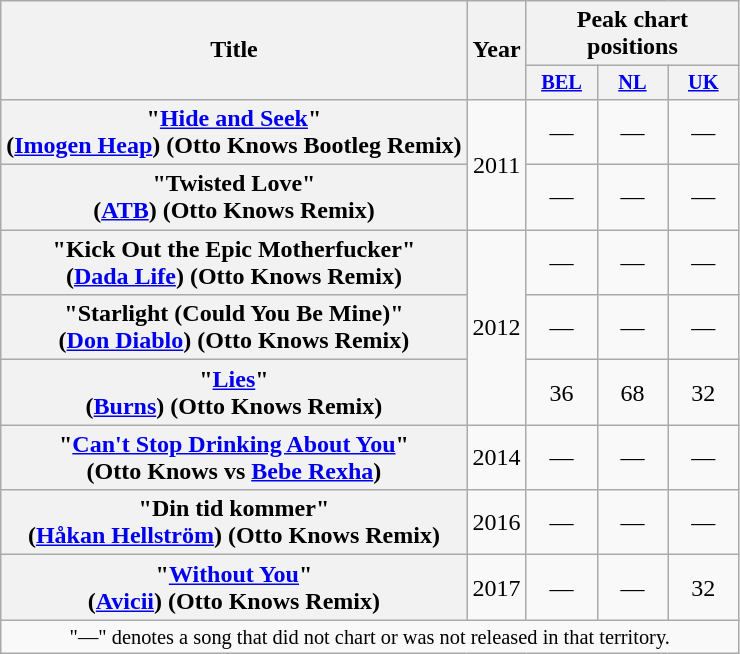<table class="wikitable plainrowheaders" style="text-align:center;">
<tr>
<th scope="col" rowspan="2">Title</th>
<th scope="col" rowspan="2">Year</th>
<th scope="col" colspan="3">Peak chart positions</th>
</tr>
<tr>
<th scope="col" style="width:3em;font-size:85%;"><a href='#'>BEL</a><br></th>
<th scope="col" style="width:3em;font-size:85%;"><a href='#'>NL</a><br></th>
<th scope="col" style="width:3em;font-size:85%;"><a href='#'>UK</a><br></th>
</tr>
<tr>
<th scope="row">"<a href='#'>Hide and Seek</a>"<br>(<a href='#'>Imogen Heap</a>) <span>(Otto Knows Bootleg Remix)</span></th>
<td rowspan="2">2011</td>
<td>—</td>
<td>—</td>
<td>—</td>
</tr>
<tr>
<th scope="row">"Twisted Love"<br>(<a href='#'>ATB</a>) <span>(Otto Knows Remix)</span></th>
<td>—</td>
<td>—</td>
<td>—</td>
</tr>
<tr>
<th scope="row">"Kick Out the Epic Motherfucker"<br>(<a href='#'>Dada Life</a>) <span>(Otto Knows Remix)</span></th>
<td rowspan="3">2012</td>
<td>—</td>
<td>—</td>
<td>—</td>
</tr>
<tr>
<th scope="row">"Starlight (Could You Be Mine)"<br>(<a href='#'>Don Diablo</a>) <span>(Otto Knows Remix)</span></th>
<td>—</td>
<td>—</td>
<td>—</td>
</tr>
<tr>
<th scope="row">"<a href='#'>Lies</a>"<br>(<a href='#'>Burns</a>) <span>(Otto Knows Remix)</span></th>
<td>36</td>
<td>68</td>
<td>32</td>
</tr>
<tr>
<th scope="row">"<a href='#'>Can't Stop Drinking About You</a>"<br><span>(Otto Knows vs <a href='#'>Bebe Rexha</a>)</span></th>
<td>2014</td>
<td>—</td>
<td>—</td>
<td>—</td>
</tr>
<tr>
<th scope="row">"Din tid kommer"<br>(<a href='#'>Håkan Hellström</a>) <span>(Otto Knows Remix)</span></th>
<td>2016</td>
<td>—</td>
<td>—</td>
<td>—</td>
</tr>
<tr>
<th scope="row">"<a href='#'>Without You</a>"<br>(<a href='#'>Avicii</a>) <span>(Otto Knows Remix)</span></th>
<td>2017</td>
<td>—</td>
<td>—</td>
<td>32</td>
</tr>
<tr>
<td colspan="14" style="font-size:85%">"—" denotes a song that did not chart or was not released in that territory.</td>
</tr>
</table>
